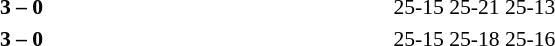<table>
<tr>
<th width=200></th>
<th width=80></th>
<th width=200></th>
<th width=220></th>
</tr>
<tr style=font-size:90%>
<td align=right><strong></strong></td>
<td align=center><strong>3 – 0</strong></td>
<td></td>
<td>25-15 25-21 25-13</td>
</tr>
<tr style=font-size:90%>
<td align=right><strong></strong></td>
<td align=center><strong>3 – 0</strong></td>
<td></td>
<td>25-15 25-18 25-16</td>
</tr>
</table>
